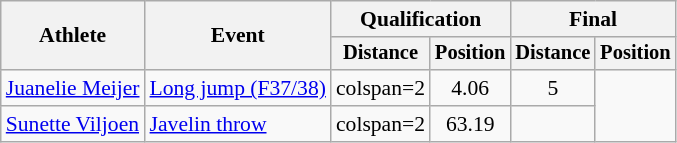<table class=wikitable style=font-size:90%>
<tr>
<th rowspan=2>Athlete</th>
<th rowspan=2>Event</th>
<th colspan=2>Qualification</th>
<th colspan=2>Final</th>
</tr>
<tr style=font-size:95%>
<th>Distance</th>
<th>Position</th>
<th>Distance</th>
<th>Position</th>
</tr>
<tr align=center>
<td align=left><a href='#'>Juanelie Meijer</a></td>
<td align=left><a href='#'>Long jump (F37/38)</a></td>
<td>colspan=2 </td>
<td>4.06</td>
<td>5</td>
</tr>
<tr align=center>
<td align=left><a href='#'>Sunette Viljoen</a></td>
<td style="text-align:left;"><a href='#'>Javelin throw</a></td>
<td>colspan=2 </td>
<td>63.19</td>
<td></td>
</tr>
</table>
